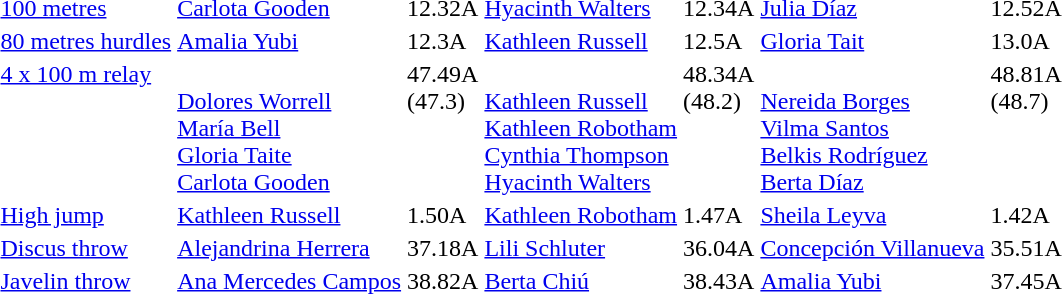<table>
<tr>
<td><a href='#'>100 metres</a></td>
<td><a href='#'>Carlota Gooden</a><br> </td>
<td>12.32A</td>
<td><a href='#'>Hyacinth Walters</a><br> </td>
<td>12.34A</td>
<td><a href='#'>Julia Díaz</a><br> </td>
<td>12.52A</td>
</tr>
<tr>
<td><a href='#'>80 metres hurdles</a></td>
<td><a href='#'>Amalia Yubi</a><br> </td>
<td>12.3A</td>
<td><a href='#'>Kathleen Russell</a><br> </td>
<td>12.5A</td>
<td><a href='#'>Gloria Tait</a><br> </td>
<td>13.0A</td>
</tr>
<tr style="vertical-align:top;">
<td><a href='#'>4 x 100 m relay</a></td>
<td><br> <a href='#'>Dolores Worrell</a><br> <a href='#'>María Bell</a><br> <a href='#'>Gloria Taite</a><br> <a href='#'>Carlota Gooden</a></td>
<td>47.49A<br>(47.3)</td>
<td><br> <a href='#'>Kathleen Russell</a><br> <a href='#'>Kathleen Robotham</a><br> <a href='#'>Cynthia Thompson</a><br> <a href='#'>Hyacinth Walters</a></td>
<td>48.34A<br>(48.2)</td>
<td><br> <a href='#'>Nereida Borges</a><br> <a href='#'>Vilma Santos</a><br> <a href='#'>Belkis Rodríguez</a><br> <a href='#'>Berta Díaz</a></td>
<td>48.81A<br>(48.7)</td>
</tr>
<tr>
<td><a href='#'>High jump</a></td>
<td><a href='#'>Kathleen Russell</a><br> </td>
<td>1.50A</td>
<td><a href='#'>Kathleen Robotham</a><br> </td>
<td>1.47A</td>
<td><a href='#'>Sheila Leyva</a><br> </td>
<td>1.42A</td>
</tr>
<tr>
<td><a href='#'>Discus throw</a></td>
<td><a href='#'>Alejandrina Herrera</a><br> </td>
<td>37.18A</td>
<td><a href='#'>Lili Schluter</a><br> </td>
<td>36.04A</td>
<td><a href='#'>Concepción Villanueva</a><br> </td>
<td>35.51A</td>
</tr>
<tr>
<td><a href='#'>Javelin throw</a></td>
<td><a href='#'>Ana Mercedes Campos</a><br> </td>
<td>38.82A</td>
<td><a href='#'>Berta Chiú</a><br> </td>
<td>38.43A</td>
<td><a href='#'>Amalia Yubi</a><br> </td>
<td>37.45A</td>
</tr>
</table>
